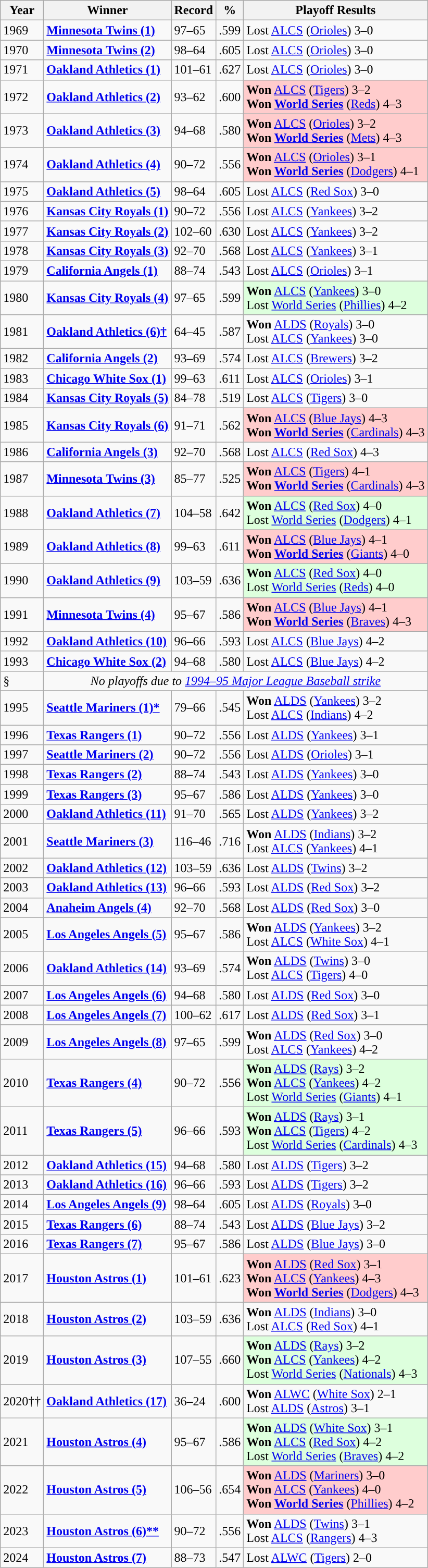<table class="wikitable sortable">
<tr>
<th>Year</th>
<th>Winner</th>
<th>Record</th>
<th>%</th>
<th>Playoff Results</th>
</tr>
<tr>
<td>1969</td>
<td><strong><a href='#'><span>Minnesota Twins (1)</span></a></strong></td>
<td>97–65</td>
<td>.599</td>
<td>Lost <a href='#'>ALCS</a> (<a href='#'>Orioles</a>) 3–0</td>
</tr>
<tr>
<td>1970</td>
<td><strong><a href='#'><span>Minnesota Twins (2)</span></a></strong></td>
<td>98–64</td>
<td>.605</td>
<td>Lost <a href='#'>ALCS</a> (<a href='#'>Orioles</a>) 3–0</td>
</tr>
<tr>
<td>1971</td>
<td><strong><a href='#'><span>Oakland Athletics (1)</span></a></strong></td>
<td>101–61</td>
<td>.627</td>
<td>Lost <a href='#'>ALCS</a> (<a href='#'>Orioles</a>) 3–0</td>
</tr>
<tr>
<td>1972</td>
<td><strong><a href='#'><span>Oakland Athletics (2)</span></a></strong></td>
<td>93–62</td>
<td>.600</td>
<td bgcolor="#ffcccc"><strong>Won</strong> <a href='#'>ALCS</a> (<a href='#'>Tigers</a>) 3–2<br><strong>Won <a href='#'>World Series</a></strong> (<a href='#'>Reds</a>) 4–3</td>
</tr>
<tr>
<td>1973</td>
<td><strong><a href='#'><span>Oakland Athletics (3)</span></a></strong></td>
<td>94–68</td>
<td>.580</td>
<td bgcolor="#ffcccc"><strong>Won</strong> <a href='#'>ALCS</a> (<a href='#'>Orioles</a>) 3–2<br><strong>Won <a href='#'>World Series</a></strong> (<a href='#'>Mets</a>) 4–3</td>
</tr>
<tr>
<td>1974</td>
<td><strong><a href='#'><span>Oakland Athletics (4)</span></a></strong></td>
<td>90–72</td>
<td>.556</td>
<td bgcolor="#ffcccc"><strong>Won</strong> <a href='#'>ALCS</a> (<a href='#'>Orioles</a>) 3–1<br><strong>Won <a href='#'>World Series</a></strong> (<a href='#'>Dodgers</a>) 4–1</td>
</tr>
<tr>
<td>1975</td>
<td><strong><a href='#'><span>Oakland Athletics (5)</span></a></strong></td>
<td>98–64</td>
<td>.605</td>
<td>Lost <a href='#'>ALCS</a> (<a href='#'>Red Sox</a>) 3–0</td>
</tr>
<tr>
<td>1976</td>
<td><strong><a href='#'><span>Kansas City Royals (1)</span></a></strong></td>
<td>90–72</td>
<td>.556</td>
<td>Lost <a href='#'>ALCS</a> (<a href='#'>Yankees</a>) 3–2</td>
</tr>
<tr>
<td>1977</td>
<td><strong><a href='#'><span>Kansas City Royals (2)</span></a></strong></td>
<td>102–60</td>
<td>.630</td>
<td>Lost <a href='#'>ALCS</a> (<a href='#'>Yankees</a>) 3–2</td>
</tr>
<tr>
<td>1978</td>
<td><strong><a href='#'><span>Kansas City Royals (3)</span></a></strong></td>
<td>92–70</td>
<td>.568</td>
<td>Lost <a href='#'>ALCS</a> (<a href='#'>Yankees</a>) 3–1</td>
</tr>
<tr>
<td>1979</td>
<td><strong><a href='#'><span>California Angels (1)</span></a></strong></td>
<td>88–74</td>
<td>.543</td>
<td>Lost <a href='#'>ALCS</a> (<a href='#'>Orioles</a>) 3–1</td>
</tr>
<tr>
<td>1980</td>
<td><strong><a href='#'><span>Kansas City Royals (4)</span></a></strong></td>
<td>97–65</td>
<td>.599</td>
<td bgcolor="#ddffdd"><strong>Won</strong> <a href='#'>ALCS</a> (<a href='#'>Yankees</a>) 3–0<br>Lost <a href='#'>World Series</a> (<a href='#'>Phillies</a>) 4–2</td>
</tr>
<tr>
<td>1981</td>
<td><strong><a href='#'><span>Oakland Athletics (6)†</span></a></strong></td>
<td>64–45</td>
<td>.587</td>
<td><strong>Won</strong> <a href='#'>ALDS</a> (<a href='#'>Royals</a>) 3–0<br>Lost <a href='#'>ALCS</a> (<a href='#'>Yankees</a>) 3–0</td>
</tr>
<tr>
<td>1982</td>
<td><strong><a href='#'><span>California Angels (2)</span></a></strong></td>
<td>93–69</td>
<td>.574</td>
<td>Lost <a href='#'>ALCS</a> (<a href='#'>Brewers</a>) 3–2</td>
</tr>
<tr>
<td>1983</td>
<td><strong><a href='#'><span>Chicago White Sox (1)</span></a></strong></td>
<td>99–63</td>
<td>.611</td>
<td>Lost <a href='#'>ALCS</a> (<a href='#'>Orioles</a>) 3–1</td>
</tr>
<tr>
<td>1984</td>
<td><strong><a href='#'><span>Kansas City Royals (5)</span></a></strong></td>
<td>84–78</td>
<td>.519</td>
<td>Lost <a href='#'>ALCS</a> (<a href='#'>Tigers</a>) 3–0</td>
</tr>
<tr>
<td>1985</td>
<td><strong><a href='#'><span>Kansas City Royals (6)</span></a></strong></td>
<td>91–71</td>
<td>.562</td>
<td bgcolor="#ffcccc"><strong>Won</strong> <a href='#'>ALCS</a> (<a href='#'>Blue Jays</a>) 4–3<br><strong>Won <a href='#'>World Series</a></strong> (<a href='#'>Cardinals</a>) 4–3</td>
</tr>
<tr>
<td>1986</td>
<td><strong><a href='#'><span>California Angels (3)</span></a></strong></td>
<td>92–70</td>
<td>.568</td>
<td>Lost <a href='#'>ALCS</a> (<a href='#'>Red Sox</a>) 4–3</td>
</tr>
<tr>
<td>1987</td>
<td><strong><a href='#'><span>Minnesota Twins (3)</span></a></strong></td>
<td>85–77</td>
<td>.525</td>
<td bgcolor="#ffcccc"><strong>Won</strong> <a href='#'>ALCS</a> (<a href='#'>Tigers</a>) 4–1<br><strong>Won <a href='#'>World Series</a></strong> (<a href='#'>Cardinals</a>) 4–3</td>
</tr>
<tr>
<td>1988</td>
<td><strong><a href='#'><span>Oakland Athletics (7)</span></a></strong></td>
<td>104–58</td>
<td>.642</td>
<td bgcolor="#ddffdd"><strong>Won</strong> <a href='#'>ALCS</a> (<a href='#'>Red Sox</a>) 4–0<br>Lost <a href='#'>World Series</a> (<a href='#'>Dodgers</a>) 4–1</td>
</tr>
<tr>
<td>1989</td>
<td><strong><a href='#'><span>Oakland Athletics (8)</span></a></strong></td>
<td>99–63</td>
<td>.611</td>
<td bgcolor="#ffcccc"><strong>Won</strong> <a href='#'>ALCS</a> (<a href='#'>Blue Jays</a>) 4–1<br><strong>Won <a href='#'>World Series</a></strong> (<a href='#'>Giants</a>) 4–0</td>
</tr>
<tr>
<td>1990</td>
<td><strong><a href='#'><span>Oakland Athletics (9)</span></a></strong></td>
<td>103–59</td>
<td>.636</td>
<td bgcolor="#ddffdd"><strong>Won</strong> <a href='#'>ALCS</a> (<a href='#'>Red Sox</a>) 4–0<br>Lost <a href='#'>World Series</a> (<a href='#'>Reds</a>) 4–0</td>
</tr>
<tr>
<td>1991</td>
<td><strong><a href='#'><span>Minnesota Twins (4)</span></a></strong></td>
<td>95–67</td>
<td>.586</td>
<td bgcolor="#ffcccc"><strong>Won</strong> <a href='#'>ALCS</a> (<a href='#'>Blue Jays</a>) 4–1<br><strong>Won <a href='#'>World Series</a></strong> (<a href='#'>Braves</a>) 4–3</td>
</tr>
<tr>
<td>1992</td>
<td><strong><a href='#'><span>Oakland Athletics (10)</span></a></strong></td>
<td>96–66</td>
<td>.593</td>
<td>Lost <a href='#'>ALCS</a> (<a href='#'>Blue Jays</a>) 4–2</td>
</tr>
<tr>
<td>1993</td>
<td><strong><a href='#'><span>Chicago White Sox (2)</span></a></strong></td>
<td>94–68</td>
<td>.580</td>
<td>Lost <a href='#'>ALCS</a> (<a href='#'>Blue Jays</a>) 4–2</td>
</tr>
<tr>
<td>§</td>
<td colspan="4" align="center"><em>No playoffs due to <a href='#'>1994–95 Major League Baseball strike</a></em></td>
</tr>
<tr>
</tr>
<tr>
<td>1995</td>
<td><strong><a href='#'><span>Seattle Mariners (1)*</span></a></strong></td>
<td>79–66</td>
<td>.545</td>
<td><strong>Won</strong> <a href='#'>ALDS</a> (<a href='#'>Yankees</a>) 3–2<br>Lost <a href='#'>ALCS</a> (<a href='#'>Indians</a>) 4–2</td>
</tr>
<tr>
<td>1996</td>
<td><strong><a href='#'><span>Texas Rangers (1)</span></a></strong></td>
<td>90–72</td>
<td>.556</td>
<td>Lost <a href='#'>ALDS</a> (<a href='#'>Yankees</a>) 3–1</td>
</tr>
<tr>
<td>1997</td>
<td><strong><a href='#'><span>Seattle Mariners (2)</span></a></strong></td>
<td>90–72</td>
<td>.556</td>
<td>Lost <a href='#'>ALDS</a> (<a href='#'>Orioles</a>) 3–1</td>
</tr>
<tr>
<td>1998</td>
<td><strong><a href='#'><span>Texas Rangers (2)</span></a></strong></td>
<td>88–74</td>
<td>.543</td>
<td>Lost <a href='#'>ALDS</a> (<a href='#'>Yankees</a>) 3–0</td>
</tr>
<tr>
<td>1999</td>
<td><strong><a href='#'><span>Texas Rangers (3)</span></a></strong></td>
<td>95–67</td>
<td>.586</td>
<td>Lost <a href='#'>ALDS</a> (<a href='#'>Yankees</a>) 3–0</td>
</tr>
<tr>
<td>2000</td>
<td><strong><a href='#'><span>Oakland Athletics (11)</span></a></strong></td>
<td>91–70</td>
<td>.565</td>
<td>Lost <a href='#'>ALDS</a> (<a href='#'>Yankees</a>) 3–2</td>
</tr>
<tr>
<td>2001</td>
<td><strong><a href='#'><span>Seattle Mariners (3)</span></a></strong></td>
<td>116–46</td>
<td>.716</td>
<td><strong>Won</strong> <a href='#'>ALDS</a> (<a href='#'>Indians</a>) 3–2<br>Lost <a href='#'>ALCS</a> (<a href='#'>Yankees</a>) 4–1</td>
</tr>
<tr>
<td>2002</td>
<td><strong><a href='#'><span>Oakland Athletics (12)</span></a></strong></td>
<td>103–59</td>
<td>.636</td>
<td>Lost <a href='#'>ALDS</a> (<a href='#'>Twins</a>) 3–2</td>
</tr>
<tr>
<td>2003</td>
<td><strong><a href='#'><span>Oakland Athletics (13)</span></a></strong></td>
<td>96–66</td>
<td>.593</td>
<td>Lost <a href='#'>ALDS</a> (<a href='#'>Red Sox</a>) 3–2</td>
</tr>
<tr>
<td>2004</td>
<td><strong><a href='#'><span>Anaheim Angels (4)</span></a></strong></td>
<td>92–70</td>
<td>.568</td>
<td>Lost <a href='#'>ALDS</a> (<a href='#'>Red Sox</a>) 3–0</td>
</tr>
<tr>
<td>2005</td>
<td><strong><a href='#'><span>Los Angeles Angels (5)</span></a></strong></td>
<td>95–67</td>
<td>.586</td>
<td><strong>Won</strong> <a href='#'>ALDS</a> (<a href='#'>Yankees</a>) 3–2<br>Lost <a href='#'>ALCS</a> (<a href='#'>White Sox</a>) 4–1</td>
</tr>
<tr>
<td>2006</td>
<td><strong><a href='#'><span>Oakland Athletics (14)</span></a></strong></td>
<td>93–69</td>
<td>.574</td>
<td><strong>Won</strong> <a href='#'>ALDS</a> (<a href='#'>Twins</a>) 3–0<br>Lost <a href='#'>ALCS</a> (<a href='#'>Tigers</a>) 4–0</td>
</tr>
<tr>
<td>2007</td>
<td><strong><a href='#'><span>Los Angeles Angels (6)</span></a></strong></td>
<td>94–68</td>
<td>.580</td>
<td>Lost <a href='#'>ALDS</a> (<a href='#'>Red Sox</a>) 3–0</td>
</tr>
<tr>
<td>2008</td>
<td><strong><a href='#'><span>Los Angeles Angels (7)</span></a></strong></td>
<td>100–62</td>
<td>.617</td>
<td>Lost <a href='#'>ALDS</a> (<a href='#'>Red Sox</a>) 3–1</td>
</tr>
<tr>
<td>2009</td>
<td><strong><a href='#'><span>Los Angeles Angels (8)</span></a></strong></td>
<td>97–65</td>
<td>.599</td>
<td><strong>Won</strong> <a href='#'>ALDS</a> (<a href='#'>Red Sox</a>) 3–0<br>Lost <a href='#'>ALCS</a> (<a href='#'>Yankees</a>) 4–2</td>
</tr>
<tr>
<td>2010</td>
<td><strong><a href='#'><span>Texas Rangers (4)</span></a></strong></td>
<td>90–72</td>
<td>.556</td>
<td bgcolor="#ddffdd"><strong>Won</strong> <a href='#'>ALDS</a> (<a href='#'>Rays</a>) 3–2<br><strong>Won</strong> <a href='#'>ALCS</a> (<a href='#'>Yankees</a>) 4–2<br>Lost <a href='#'>World Series</a> (<a href='#'>Giants</a>) 4–1</td>
</tr>
<tr>
<td>2011</td>
<td><strong><a href='#'><span>Texas Rangers (5)</span></a></strong></td>
<td>96–66</td>
<td>.593</td>
<td bgcolor="#ddffdd"><strong>Won</strong> <a href='#'>ALDS</a> (<a href='#'>Rays</a>) 3–1<br><strong>Won</strong> <a href='#'>ALCS</a> (<a href='#'>Tigers</a>) 4–2<br>Lost <a href='#'>World Series</a> (<a href='#'>Cardinals</a>) 4–3</td>
</tr>
<tr>
<td>2012</td>
<td><strong><a href='#'><span>Oakland Athletics (15)</span></a></strong></td>
<td>94–68</td>
<td>.580</td>
<td>Lost <a href='#'>ALDS</a> (<a href='#'>Tigers</a>) 3–2</td>
</tr>
<tr>
<td>2013</td>
<td><strong><a href='#'><span>Oakland Athletics (16)</span></a></strong></td>
<td>96–66</td>
<td>.593</td>
<td>Lost <a href='#'>ALDS</a> (<a href='#'>Tigers</a>) 3–2</td>
</tr>
<tr>
<td>2014</td>
<td><strong><a href='#'><span>Los Angeles Angels (9)</span></a></strong></td>
<td>98–64</td>
<td>.605</td>
<td>Lost <a href='#'>ALDS</a> (<a href='#'>Royals</a>) 3–0</td>
</tr>
<tr>
<td>2015</td>
<td><strong><a href='#'><span>Texas Rangers (6)</span></a></strong></td>
<td>88–74</td>
<td>.543</td>
<td>Lost <a href='#'>ALDS</a> (<a href='#'>Blue Jays</a>) 3–2</td>
</tr>
<tr>
<td>2016</td>
<td><strong><a href='#'><span>Texas Rangers (7)</span></a></strong></td>
<td>95–67</td>
<td>.586</td>
<td>Lost <a href='#'>ALDS</a> (<a href='#'>Blue Jays</a>) 3–0</td>
</tr>
<tr>
<td>2017</td>
<td><strong><a href='#'><span>Houston Astros (1)</span></a></strong></td>
<td>101–61</td>
<td>.623</td>
<td bgcolor="#ffcccc"><strong>Won</strong> <a href='#'>ALDS</a> (<a href='#'>Red Sox</a>) 3–1<br><strong>Won</strong> <a href='#'>ALCS</a> (<a href='#'>Yankees</a>) 4–3<br><strong>Won <a href='#'>World Series</a></strong> (<a href='#'>Dodgers</a>) 4–3</td>
</tr>
<tr>
<td>2018</td>
<td><strong><a href='#'><span>Houston Astros (2)</span></a></strong></td>
<td>103–59</td>
<td>.636</td>
<td><strong>Won</strong> <a href='#'>ALDS</a> (<a href='#'>Indians</a>) 3–0<br>Lost <a href='#'>ALCS</a> (<a href='#'>Red Sox</a>) 4–1</td>
</tr>
<tr>
<td>2019</td>
<td><strong><a href='#'><span>Houston Astros (3)</span></a></strong></td>
<td>107–55</td>
<td>.660</td>
<td bgcolor="#ddffdd"><strong>Won</strong> <a href='#'>ALDS</a> (<a href='#'>Rays</a>) 3–2<br><strong>Won</strong> <a href='#'>ALCS</a> (<a href='#'>Yankees</a>) 4–2<br>Lost <a href='#'>World Series</a> (<a href='#'>Nationals</a>) 4–3</td>
</tr>
<tr>
<td>2020††</td>
<td><strong><a href='#'><span>Oakland Athletics (17)</span></a></strong></td>
<td>36–24</td>
<td>.600</td>
<td><strong>Won</strong> <a href='#'>ALWC</a> (<a href='#'>White Sox</a>) 2–1<br>Lost <a href='#'>ALDS</a> (<a href='#'>Astros</a>) 3–1</td>
</tr>
<tr>
<td>2021</td>
<td><strong><a href='#'><span>Houston Astros (4)</span></a></strong></td>
<td>95–67</td>
<td>.586</td>
<td bgcolor="#ddffdd"><strong>Won</strong> <a href='#'>ALDS</a>  (<a href='#'>White Sox</a>) 3–1<br><strong>Won</strong> <a href='#'>ALCS</a> (<a href='#'>Red Sox</a>) 4–2<br>Lost <a href='#'>World Series</a> (<a href='#'>Braves</a>) 4–2</td>
</tr>
<tr>
<td>2022</td>
<td><strong><a href='#'><span>Houston Astros (5)</span></a></strong></td>
<td>106–56</td>
<td>.654</td>
<td bgcolor="#ffcccc"><strong>Won</strong> <a href='#'>ALDS</a>  (<a href='#'>Mariners</a>) 3–0<br> <strong>Won</strong> <a href='#'>ALCS</a> (<a href='#'>Yankees</a>) 4–0<br><strong>Won <a href='#'>World Series</a></strong> (<a href='#'>Phillies</a>) 4–2</td>
</tr>
<tr>
<td>2023</td>
<td><strong><a href='#'><span>Houston Astros (6)**</span></a></strong></td>
<td>90–72</td>
<td>.556</td>
<td><strong>Won</strong> <a href='#'>ALDS</a>  (<a href='#'>Twins</a>) 3–1<br>Lost <a href='#'>ALCS</a> (<a href='#'>Rangers</a>) 4–3</td>
</tr>
<tr>
<td>2024</td>
<td><strong><a href='#'><span>Houston Astros (7)</span></a></strong></td>
<td>88–73</td>
<td>.547</td>
<td>Lost <a href='#'>ALWC</a> (<a href='#'>Tigers</a>) 2–0</td>
</tr>
</table>
